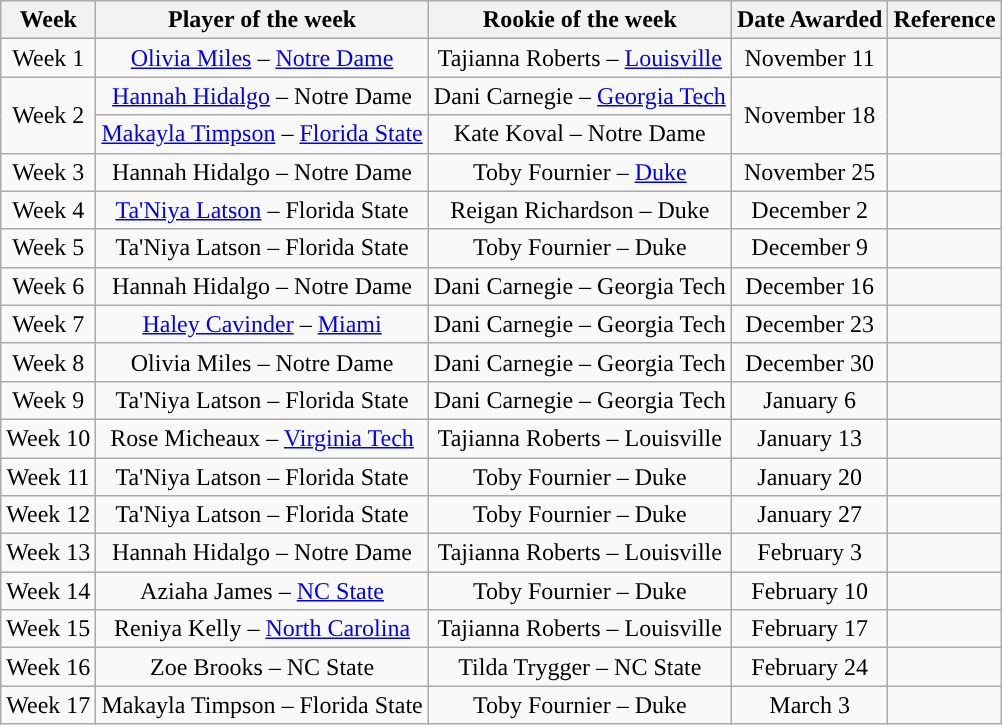<table class="wikitable" border="1" style="text-align: center;">
<tr>
<th>Week</th>
<th>Player of the week</th>
<th>Rookie of the week</th>
<th>Date Awarded</th>
<th>Reference</th>
</tr>
<tr>
<td>Week 1</td>
<td><a href='#'>Olivia Miles</a> – <a href='#'>Notre Dame</a></td>
<td>Tajianna Roberts – <a href='#'>Louisville</a></td>
<td>November 11</td>
<td></td>
</tr>
<tr>
<td rowspan=2>Week 2</td>
<td><a href='#'>Hannah Hidalgo</a> – Notre Dame</td>
<td>Dani Carnegie – <a href='#'>Georgia Tech</a></td>
<td rowspan=2>November 18</td>
<td rowspan=2></td>
</tr>
<tr>
<td><a href='#'>Makayla Timpson</a> – <a href='#'>Florida State</a></td>
<td>Kate Koval – Notre Dame</td>
</tr>
<tr>
<td>Week 3</td>
<td>Hannah Hidalgo  – Notre Dame</td>
<td>Toby Fournier – <a href='#'>Duke</a></td>
<td>November 25</td>
<td></td>
</tr>
<tr>
<td>Week 4</td>
<td><a href='#'>Ta'Niya Latson</a> – Florida State</td>
<td>Reigan Richardson – Duke</td>
<td>December 2</td>
<td></td>
</tr>
<tr>
<td>Week 5</td>
<td>Ta'Niya Latson  – Florida State</td>
<td>Toby Fournier  – Duke</td>
<td>December 9</td>
<td></td>
</tr>
<tr>
<td>Week 6</td>
<td>Hannah Hidalgo  – Notre Dame</td>
<td>Dani Carnegie  – Georgia Tech</td>
<td>December 16</td>
<td></td>
</tr>
<tr>
<td>Week 7</td>
<td><a href='#'>Haley Cavinder</a> – <a href='#'>Miami</a></td>
<td>Dani Carnegie  – Georgia Tech</td>
<td>December 23</td>
<td></td>
</tr>
<tr>
<td>Week 8</td>
<td>Olivia Miles  – Notre Dame</td>
<td>Dani Carnegie  – Georgia Tech</td>
<td>December 30</td>
<td></td>
</tr>
<tr>
<td>Week 9</td>
<td>Ta'Niya Latson  – Florida State</td>
<td>Dani Carnegie  – Georgia Tech</td>
<td>January 6</td>
<td></td>
</tr>
<tr>
<td>Week 10</td>
<td>Rose Micheaux – <a href='#'>Virginia Tech</a></td>
<td>Tajianna Roberts  – Louisville</td>
<td>January 13</td>
<td></td>
</tr>
<tr>
<td>Week 11</td>
<td>Ta'Niya Latson  – Florida State</td>
<td>Toby Fournier  – Duke</td>
<td>January 20</td>
<td></td>
</tr>
<tr>
<td>Week 12</td>
<td>Ta'Niya Latson  – Florida State</td>
<td>Toby Fournier  – Duke</td>
<td>January 27</td>
<td></td>
</tr>
<tr>
<td>Week 13</td>
<td>Hannah Hidalgo  – Notre Dame</td>
<td>Tajianna Roberts  – Louisville</td>
<td>February 3</td>
<td></td>
</tr>
<tr>
<td>Week 14</td>
<td>Aziaha James – <a href='#'>NC State</a></td>
<td>Toby Fournier  – Duke</td>
<td>February 10</td>
<td></td>
</tr>
<tr>
<td>Week 15</td>
<td>Reniya Kelly – <a href='#'>North Carolina</a></td>
<td>Tajianna Roberts  – Louisville</td>
<td>February 17</td>
<td></td>
</tr>
<tr>
<td>Week 16</td>
<td>Zoe Brooks – NC State</td>
<td>Tilda Trygger – NC State</td>
<td>February 24</td>
<td></td>
</tr>
<tr>
<td>Week 17</td>
<td>Makayla Timpson  – Florida State</td>
<td>Toby Fournier  – Duke</td>
<td>March 3</td>
<td></td>
</tr>
</table>
